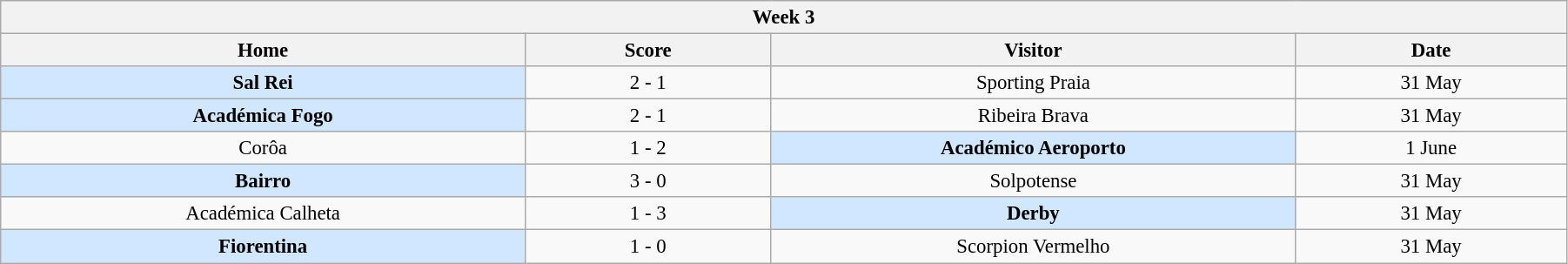<table class="wikitable" style="font-size:95%; text-align: center; width: 95%;">
<tr>
<th colspan="12" style="with: 100%;" align=center>Week 3</th>
</tr>
<tr>
<th width="200">Home</th>
<th width="90">Score</th>
<th width="200">Visitor</th>
<th width="100">Date</th>
</tr>
<tr align=center>
<td bgcolor=#D0E7FF><strong>Sal Rei</strong></td>
<td>2 - 1</td>
<td>Sporting Praia</td>
<td>31 May</td>
</tr>
<tr align=center>
<td bgcolor=#D0E7FF><strong>Académica Fogo</strong></td>
<td>2 - 1</td>
<td>Ribeira Brava</td>
<td>31 May</td>
</tr>
<tr align=center>
<td>Corôa</td>
<td>1 - 2</td>
<td bgcolor=#D0E7FF><strong>Académico Aeroporto</strong></td>
<td>1 June</td>
</tr>
<tr align=center>
<td bgcolor=#D0E7FF><strong>Bairro</strong></td>
<td>3 - 0</td>
<td>Solpotense</td>
<td>31 May</td>
</tr>
<tr align=center>
<td>Académica Calheta</td>
<td>1 - 3</td>
<td bgcolor=#D0E7FF><strong>Derby</strong></td>
<td>31 May</td>
</tr>
<tr align=center>
<td bgcolor=#D0E7FF><strong>Fiorentina</strong></td>
<td>1 - 0</td>
<td>Scorpion Vermelho</td>
<td>31 May</td>
</tr>
</table>
